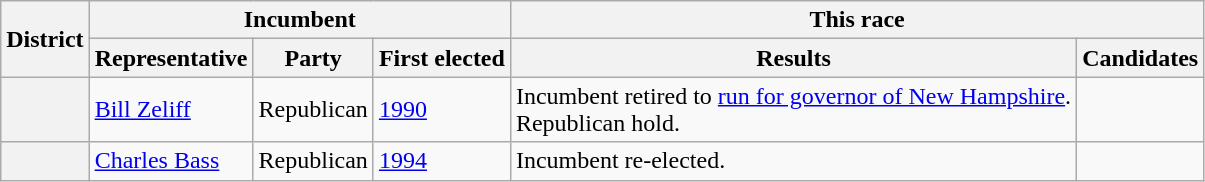<table class=wikitable>
<tr>
<th rowspan=2>District</th>
<th colspan=3>Incumbent</th>
<th colspan=2>This race</th>
</tr>
<tr>
<th>Representative</th>
<th>Party</th>
<th>First elected</th>
<th>Results</th>
<th>Candidates</th>
</tr>
<tr>
<th></th>
<td><a href='#'>Bill Zeliff</a></td>
<td>Republican</td>
<td><a href='#'>1990</a></td>
<td>Incumbent retired to <a href='#'>run for governor of New Hampshire</a>.<br>Republican hold.</td>
<td nowrap></td>
</tr>
<tr>
<th></th>
<td><a href='#'>Charles Bass</a></td>
<td>Republican</td>
<td><a href='#'>1994</a></td>
<td>Incumbent re-elected.</td>
<td nowrap></td>
</tr>
</table>
